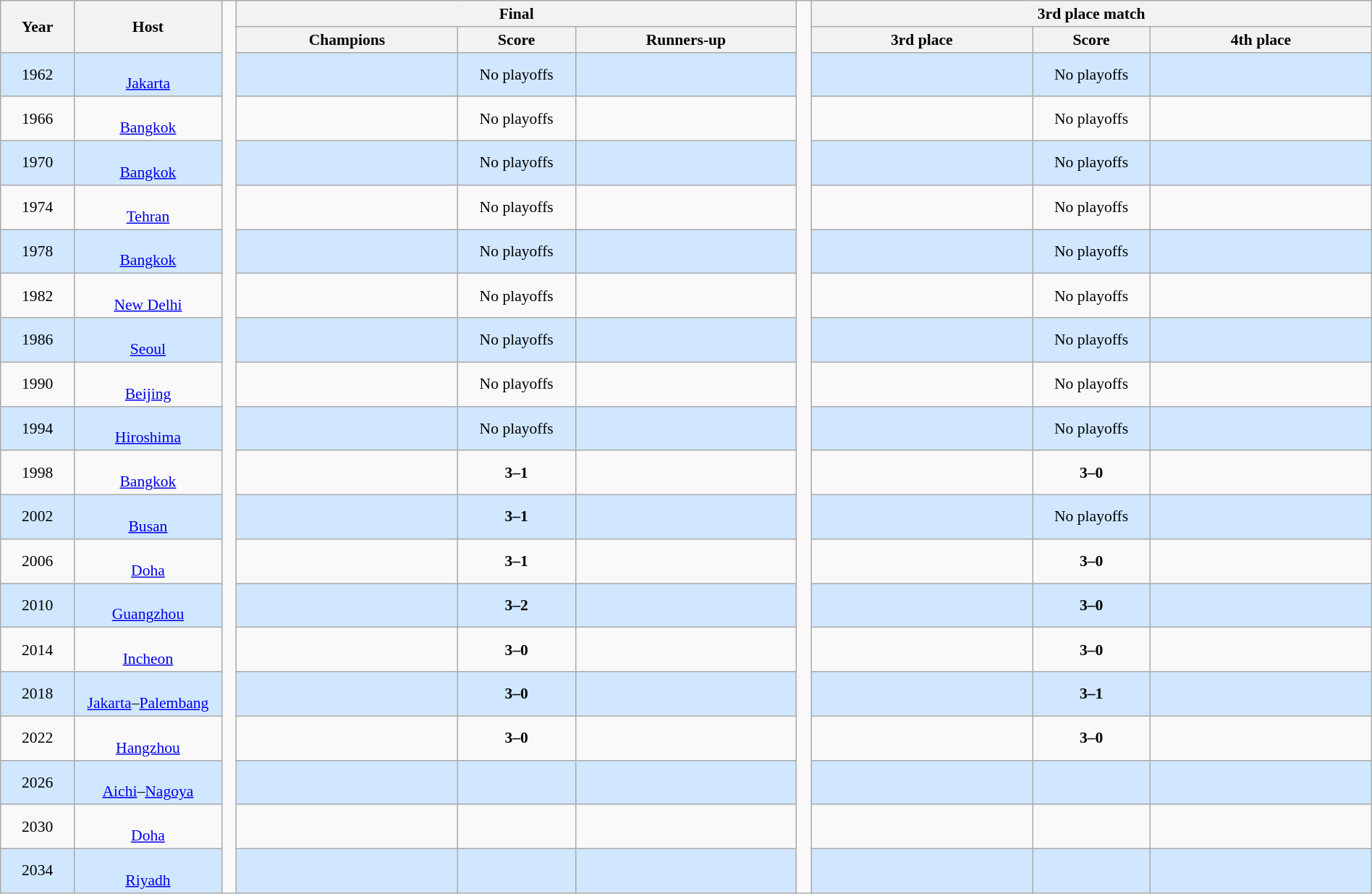<table class="wikitable" style="font-size:90%; width: 100%; text-align: center;">
<tr>
<th rowspan=2 width=5%>Year</th>
<th rowspan=2 width=10%>Host</th>
<td width=1% rowspan=21></td>
<th colspan=3>Final</th>
<td width=1% rowspan=21></td>
<th colspan=3>3rd place match</th>
</tr>
<tr>
<th width=15%>Champions</th>
<th width=8%>Score</th>
<th width=15%>Runners-up</th>
<th width=15%>3rd place</th>
<th width=8%>Score</th>
<th width=15%>4th place</th>
</tr>
<tr bgcolor=#D0E7FF>
<td>1962<br></td>
<td><br><a href='#'>Jakarta</a></td>
<td><strong></strong></td>
<td><span>No playoffs</span></td>
<td></td>
<td></td>
<td><span>No playoffs</span></td>
<td></td>
</tr>
<tr>
<td>1966<br></td>
<td><br><a href='#'>Bangkok</a></td>
<td><strong></strong></td>
<td><span>No playoffs</span></td>
<td></td>
<td></td>
<td><span>No playoffs</span></td>
<td></td>
</tr>
<tr bgcolor=#D0E7FF>
<td>1970<br></td>
<td><br><a href='#'>Bangkok</a></td>
<td><strong></strong></td>
<td><span>No playoffs</span></td>
<td></td>
<td></td>
<td><span>No playoffs</span></td>
<td></td>
</tr>
<tr>
<td>1974<br></td>
<td><br><a href='#'>Tehran</a></td>
<td><strong></strong></td>
<td><span>No playoffs</span></td>
<td></td>
<td></td>
<td><span>No playoffs</span></td>
<td></td>
</tr>
<tr bgcolor=#D0E7FF>
<td>1978<br></td>
<td><br><a href='#'>Bangkok</a></td>
<td><strong></strong></td>
<td><span>No playoffs</span></td>
<td></td>
<td></td>
<td><span>No playoffs</span></td>
<td></td>
</tr>
<tr>
<td>1982<br></td>
<td><br><a href='#'>New Delhi</a></td>
<td><strong></strong></td>
<td><span>No playoffs</span></td>
<td></td>
<td></td>
<td><span>No playoffs</span></td>
<td></td>
</tr>
<tr bgcolor=#D0E7FF>
<td>1986<br></td>
<td><br><a href='#'>Seoul</a></td>
<td><strong></strong></td>
<td><span>No playoffs</span></td>
<td></td>
<td></td>
<td><span>No playoffs</span></td>
<td></td>
</tr>
<tr>
<td>1990<br></td>
<td><br><a href='#'>Beijing</a></td>
<td><strong></strong></td>
<td><span>No playoffs</span></td>
<td></td>
<td></td>
<td><span>No playoffs</span></td>
<td></td>
</tr>
<tr bgcolor=#D0E7FF>
<td>1994<br></td>
<td><br><a href='#'>Hiroshima</a></td>
<td><strong></strong></td>
<td><span>No playoffs</span></td>
<td></td>
<td></td>
<td><span>No playoffs</span></td>
<td></td>
</tr>
<tr>
<td>1998<br></td>
<td><br><a href='#'>Bangkok</a></td>
<td><strong></strong></td>
<td><strong>3–1</strong></td>
<td></td>
<td></td>
<td><strong>3–0</strong></td>
<td></td>
</tr>
<tr bgcolor=#D0E7FF>
<td>2002<br></td>
<td><br><a href='#'>Busan</a></td>
<td><strong></strong></td>
<td><strong>3–1</strong></td>
<td></td>
<td></td>
<td><span>No playoffs</span></td>
<td></td>
</tr>
<tr>
<td>2006<br></td>
<td><br><a href='#'>Doha</a></td>
<td><strong></strong></td>
<td><strong>3–1</strong></td>
<td></td>
<td></td>
<td><strong>3–0</strong></td>
<td></td>
</tr>
<tr bgcolor=#D0E7FF>
<td>2010<br></td>
<td><br><a href='#'>Guangzhou</a></td>
<td><strong></strong></td>
<td><strong>3–2</strong></td>
<td></td>
<td></td>
<td><strong>3–0</strong></td>
<td></td>
</tr>
<tr>
<td>2014<br></td>
<td><br><a href='#'>Incheon</a></td>
<td><strong></strong></td>
<td><strong>3–0</strong></td>
<td></td>
<td></td>
<td><strong>3–0</strong></td>
<td></td>
</tr>
<tr bgcolor=#D0E7FF>
<td>2018<br></td>
<td><br><a href='#'>Jakarta</a>–<a href='#'>Palembang</a></td>
<td><strong></strong></td>
<td><strong>3–0</strong></td>
<td></td>
<td></td>
<td><strong>3–1</strong></td>
<td></td>
</tr>
<tr>
<td>2022<br></td>
<td><br><a href='#'>Hangzhou</a></td>
<td><strong></strong></td>
<td><strong>3–0</strong></td>
<td></td>
<td></td>
<td><strong>3–0</strong></td>
<td></td>
</tr>
<tr bgcolor=#D0E7FF>
<td>2026<br></td>
<td><br><a href='#'>Aichi</a>–<a href='#'>Nagoya</a></td>
<td></td>
<td></td>
<td></td>
<td></td>
<td></td>
<td></td>
</tr>
<tr>
<td>2030<br></td>
<td><br><a href='#'>Doha</a></td>
<td></td>
<td></td>
<td></td>
<td></td>
<td></td>
<td></td>
</tr>
<tr bgcolor=#D0E7FF>
<td>2034<br></td>
<td><br><a href='#'>Riyadh</a></td>
<td></td>
<td></td>
<td></td>
<td></td>
<td></td>
<td></td>
</tr>
</table>
